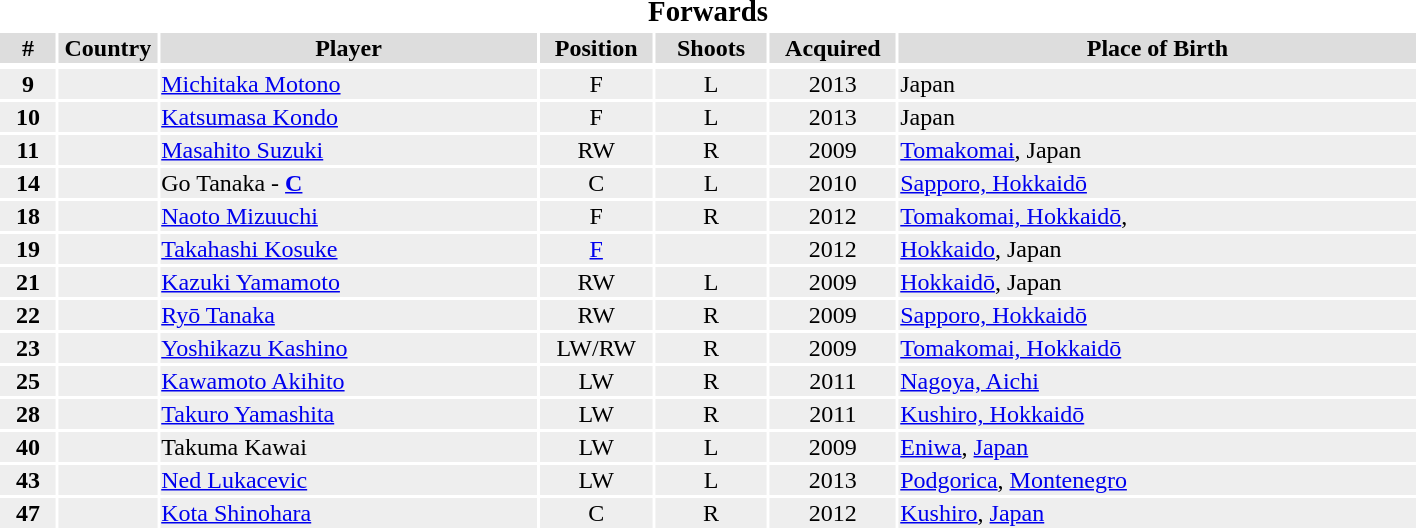<table width=75%>
<tr>
<th colspan=7><big>Forwards</big></th>
</tr>
<tr bgcolor="#dddddd">
<th width=4%>#</th>
<th width=7%>Country</th>
<th !width=15%>Player</th>
<th width=8%>Position</th>
<th width=8%>Shoots</th>
<th width=9%>Acquired</th>
<th width=37%>Place of Birth</th>
</tr>
<tr>
</tr>
<tr bgcolor="#eeeeee">
<td align=center><strong>9</strong></td>
<td align=center></td>
<td><a href='#'>Michitaka Motono</a></td>
<td align=center>F</td>
<td align=center>L</td>
<td align=center>2013</td>
<td>Japan</td>
</tr>
<tr bgcolor="#eeeeee">
<td align=center><strong>10</strong></td>
<td align=center></td>
<td><a href='#'>Katsumasa Kondo</a></td>
<td align=center>F</td>
<td align=center>L</td>
<td align=center>2013</td>
<td>Japan</td>
</tr>
<tr bgcolor="#eeeeee">
<td align=center><strong>11</strong></td>
<td align=center></td>
<td><a href='#'>Masahito Suzuki</a></td>
<td align=center>RW</td>
<td align=center>R</td>
<td align=center>2009</td>
<td><a href='#'>Tomakomai</a>, Japan</td>
</tr>
<tr bgcolor="#eeeeee">
<td align=center><strong>14</strong></td>
<td align=center></td>
<td>Go Tanaka - <strong><a href='#'>C</a></strong></td>
<td align=center>C</td>
<td align=center>L</td>
<td align=center>2010</td>
<td><a href='#'>Sapporo, Hokkaidō</a></td>
</tr>
<tr bgcolor="#eeeeee">
<td align=center><strong>18</strong></td>
<td align=center></td>
<td><a href='#'>Naoto Mizuuchi</a></td>
<td align=center>F</td>
<td align=center>R</td>
<td align=center>2012</td>
<td><a href='#'>Tomakomai, Hokkaidō</a>,</td>
</tr>
<tr bgcolor="#eeeeee">
<td align=center><strong>19</strong></td>
<td align=center></td>
<td><a href='#'>Takahashi Kosuke</a></td>
<td align=center><a href='#'>F</a></td>
<td align=center></td>
<td align=center>2012</td>
<td><a href='#'>Hokkaido</a>, Japan</td>
</tr>
<tr bgcolor="#eeeeee">
<td align=center><strong>21</strong></td>
<td align=center></td>
<td><a href='#'>Kazuki Yamamoto</a></td>
<td align=center>RW</td>
<td align=center>L</td>
<td align=center>2009</td>
<td><a href='#'>Hokkaidō</a>, Japan</td>
</tr>
<tr bgcolor="#eeeeee">
<td align=center><strong>22</strong></td>
<td align=center></td>
<td><a href='#'>Ryō Tanaka</a></td>
<td align=center>RW</td>
<td align=center>R</td>
<td align=center>2009</td>
<td><a href='#'>Sapporo, Hokkaidō</a></td>
</tr>
<tr bgcolor="#eeeeee">
<td align=center><strong>23</strong></td>
<td align=center></td>
<td><a href='#'>Yoshikazu Kashino</a></td>
<td align=center>LW/RW</td>
<td align=center>R</td>
<td align=center>2009</td>
<td><a href='#'>Tomakomai, Hokkaidō</a></td>
</tr>
<tr bgcolor="#eeeeee">
<td align=center><strong>25</strong></td>
<td align=center></td>
<td><a href='#'>Kawamoto Akihito</a></td>
<td align=center>LW</td>
<td align=center>R</td>
<td align=center>2011</td>
<td><a href='#'>Nagoya, Aichi</a></td>
</tr>
<tr bgcolor="#eeeeee">
<td align=center><strong>28</strong></td>
<td align=center></td>
<td><a href='#'>Takuro Yamashita</a></td>
<td align=center>LW</td>
<td align=center>R</td>
<td align=center>2011</td>
<td><a href='#'>Kushiro, Hokkaidō</a></td>
</tr>
<tr bgcolor="#eeeeee">
<td align=center><strong>40</strong></td>
<td align=center></td>
<td>Takuma Kawai</td>
<td align=center>LW</td>
<td align=center>L</td>
<td align=center>2009</td>
<td><a href='#'>Eniwa</a>, <a href='#'>Japan</a></td>
</tr>
<tr bgcolor="#eeeeee">
<td align=center><strong>43</strong></td>
<td align=center></td>
<td><a href='#'>Ned Lukacevic</a></td>
<td align=center>LW</td>
<td align=center>L</td>
<td align=center>2013</td>
<td><a href='#'>Podgorica</a>, <a href='#'>Montenegro</a></td>
</tr>
<tr bgcolor="#eeeeee">
<td align=center><strong>47</strong></td>
<td align=center></td>
<td><a href='#'>Kota Shinohara</a></td>
<td align=center>C</td>
<td align=center>R</td>
<td align=center>2012</td>
<td><a href='#'>Kushiro</a>, <a href='#'>Japan</a></td>
</tr>
</table>
